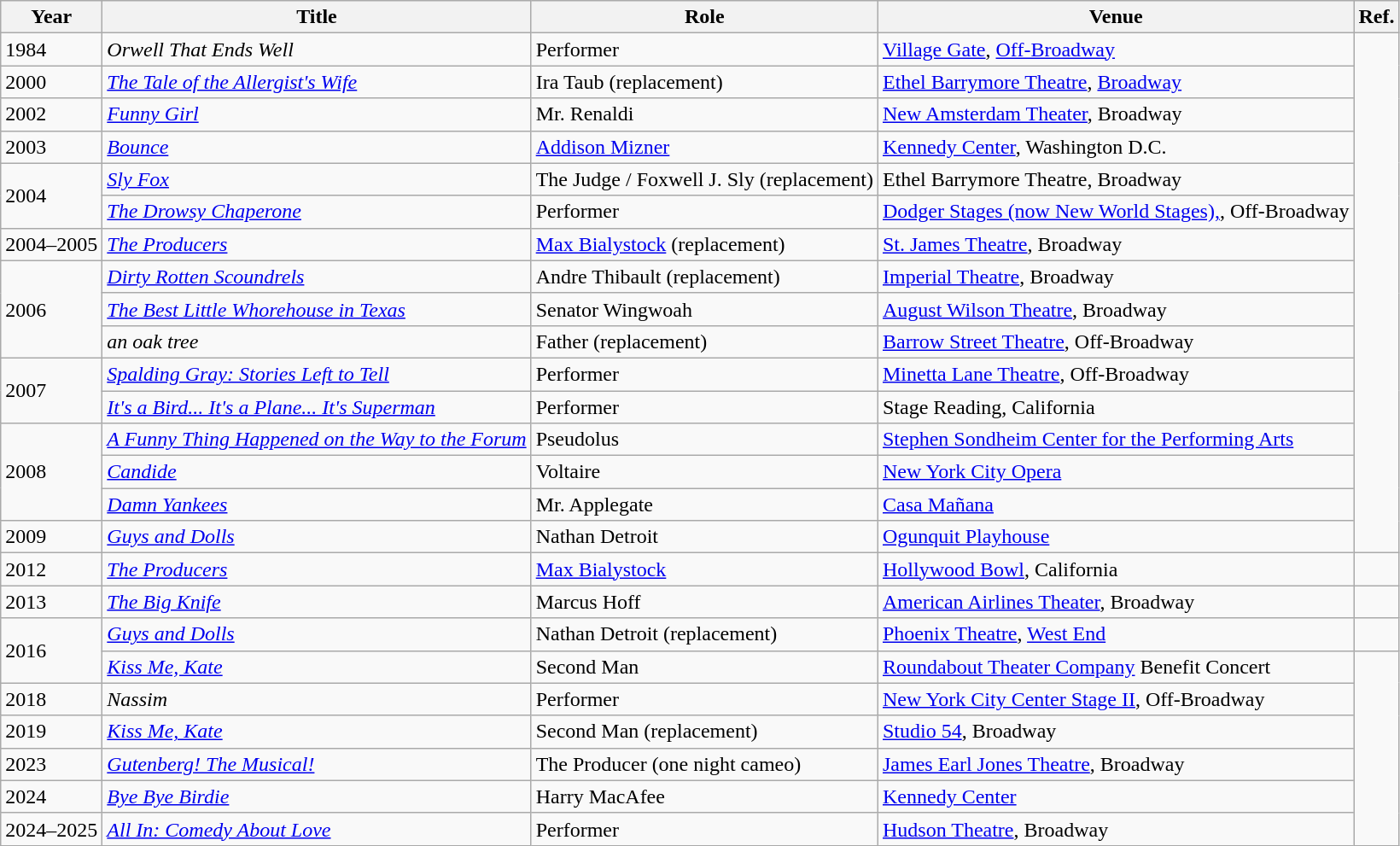<table class="wikitable sortable">
<tr>
<th>Year</th>
<th>Title</th>
<th>Role</th>
<th>Venue</th>
<th class="unsortable">Ref.</th>
</tr>
<tr>
<td>1984</td>
<td><em>Orwell That Ends Well</em></td>
<td>Performer</td>
<td><a href='#'>Village Gate</a>, <a href='#'>Off-Broadway</a></td>
<td rowspan="16"></td>
</tr>
<tr>
<td>2000</td>
<td><em><a href='#'>The Tale of the Allergist's Wife</a></em></td>
<td>Ira Taub (replacement)</td>
<td><a href='#'>Ethel Barrymore Theatre</a>, <a href='#'>Broadway</a></td>
</tr>
<tr>
<td>2002</td>
<td><em><a href='#'>Funny Girl</a></em></td>
<td>Mr. Renaldi</td>
<td><a href='#'>New Amsterdam Theater</a>, Broadway</td>
</tr>
<tr>
<td>2003</td>
<td><em><a href='#'>Bounce</a></em></td>
<td><a href='#'>Addison Mizner</a></td>
<td><a href='#'>Kennedy Center</a>, Washington D.C.</td>
</tr>
<tr>
<td rowspan="2">2004</td>
<td><em><a href='#'>Sly Fox</a></em></td>
<td>The Judge / Foxwell J. Sly (replacement)</td>
<td>Ethel Barrymore Theatre, Broadway</td>
</tr>
<tr>
<td><em><a href='#'>The Drowsy Chaperone</a></em></td>
<td>Performer</td>
<td><a href='#'>Dodger Stages (now New World Stages),</a>, Off-Broadway</td>
</tr>
<tr>
<td>2004–2005</td>
<td><em><a href='#'>The Producers</a></em></td>
<td><a href='#'>Max Bialystock</a> (replacement)</td>
<td><a href='#'>St. James Theatre</a>, Broadway</td>
</tr>
<tr>
<td rowspan="3">2006</td>
<td><em><a href='#'>Dirty Rotten Scoundrels</a></em></td>
<td>Andre Thibault (replacement)</td>
<td><a href='#'>Imperial Theatre</a>, Broadway</td>
</tr>
<tr>
<td><em><a href='#'>The Best Little Whorehouse in Texas</a></em></td>
<td>Senator Wingwoah</td>
<td><a href='#'>August Wilson Theatre</a>, Broadway</td>
</tr>
<tr>
<td><em>an oak tree</em></td>
<td>Father (replacement)</td>
<td><a href='#'>Barrow Street Theatre</a>, Off-Broadway</td>
</tr>
<tr>
<td rowspan="2">2007</td>
<td><em><a href='#'>Spalding Gray: Stories Left to Tell</a></em></td>
<td>Performer</td>
<td><a href='#'>Minetta Lane Theatre</a>, Off-Broadway</td>
</tr>
<tr>
<td><em><a href='#'>It's a Bird... It's a Plane... It's Superman</a></em></td>
<td>Performer</td>
<td>Stage Reading, California</td>
</tr>
<tr>
<td rowspan=3>2008</td>
<td><em><a href='#'>A Funny Thing Happened on the Way to the Forum</a></em></td>
<td>Pseudolus</td>
<td><a href='#'>Stephen Sondheim Center for the Performing Arts</a></td>
</tr>
<tr>
<td><em><a href='#'>Candide</a></em></td>
<td>Voltaire</td>
<td><a href='#'>New York City Opera</a></td>
</tr>
<tr>
<td><em><a href='#'>Damn Yankees</a></em></td>
<td>Mr. Applegate</td>
<td><a href='#'>Casa Mañana</a></td>
</tr>
<tr>
<td>2009</td>
<td><em><a href='#'>Guys and Dolls</a></em></td>
<td>Nathan Detroit</td>
<td><a href='#'>Ogunquit Playhouse</a></td>
</tr>
<tr>
<td>2012</td>
<td><em><a href='#'>The Producers</a></em></td>
<td><a href='#'>Max Bialystock</a></td>
<td><a href='#'>Hollywood Bowl</a>, California</td>
<td></td>
</tr>
<tr>
<td>2013</td>
<td><em><a href='#'>The Big Knife</a></em></td>
<td>Marcus Hoff</td>
<td><a href='#'>American Airlines Theater</a>, Broadway</td>
<td></td>
</tr>
<tr>
<td rowspan=2>2016</td>
<td><em><a href='#'>Guys and Dolls</a></em></td>
<td>Nathan Detroit (replacement)</td>
<td><a href='#'>Phoenix Theatre</a>, <a href='#'>West End</a></td>
<td></td>
</tr>
<tr>
<td><em><a href='#'>Kiss Me, Kate</a></em></td>
<td>Second Man</td>
<td><a href='#'>Roundabout Theater Company</a> Benefit Concert</td>
<td rowspan="6"></td>
</tr>
<tr>
<td>2018</td>
<td><em>Nassim</em></td>
<td>Performer</td>
<td><a href='#'>New York City Center Stage II</a>, Off-Broadway</td>
</tr>
<tr>
<td>2019</td>
<td><em><a href='#'>Kiss Me, Kate</a></em></td>
<td>Second Man (replacement)</td>
<td><a href='#'>Studio 54</a>, Broadway</td>
</tr>
<tr>
<td>2023</td>
<td><em><a href='#'>Gutenberg! The Musical!</a></em></td>
<td>The Producer (one night cameo)</td>
<td><a href='#'>James Earl Jones Theatre</a>, Broadway</td>
</tr>
<tr>
<td>2024</td>
<td><em><a href='#'>Bye Bye Birdie</a></em></td>
<td>Harry MacAfee</td>
<td><a href='#'>Kennedy Center</a></td>
</tr>
<tr>
<td>2024–2025</td>
<td><em><a href='#'>All In: Comedy About Love</a></em></td>
<td>Performer</td>
<td><a href='#'>Hudson Theatre</a>, Broadway</td>
</tr>
</table>
